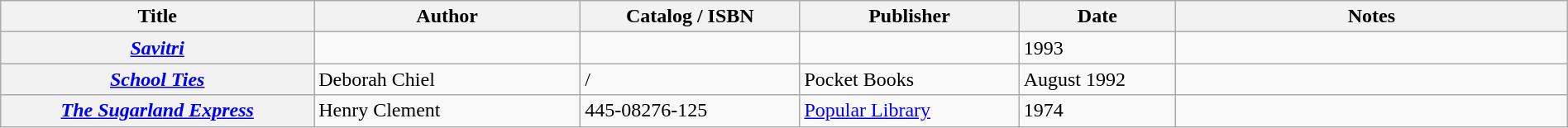<table class="wikitable sortable" style="width:100%;">
<tr>
<th width=20%>Title</th>
<th width=17%>Author</th>
<th width=14%>Catalog / ISBN</th>
<th width=14%>Publisher</th>
<th width=10%>Date</th>
<th width=25%>Notes</th>
</tr>
<tr>
<th><em><a href='#'>Savitri</a></em></th>
<td></td>
<td></td>
<td></td>
<td>1993</td>
<td></td>
</tr>
<tr>
<th><em><a href='#'>School Ties</a></em></th>
<td>Deborah Chiel</td>
<td> / </td>
<td>Pocket Books</td>
<td>August 1992</td>
<td></td>
</tr>
<tr>
<th><em><a href='#'>The Sugarland Express</a></em></th>
<td>Henry Clement</td>
<td>445-08276-125</td>
<td><a href='#'>Popular Library</a></td>
<td>1974</td>
<td></td>
</tr>
</table>
